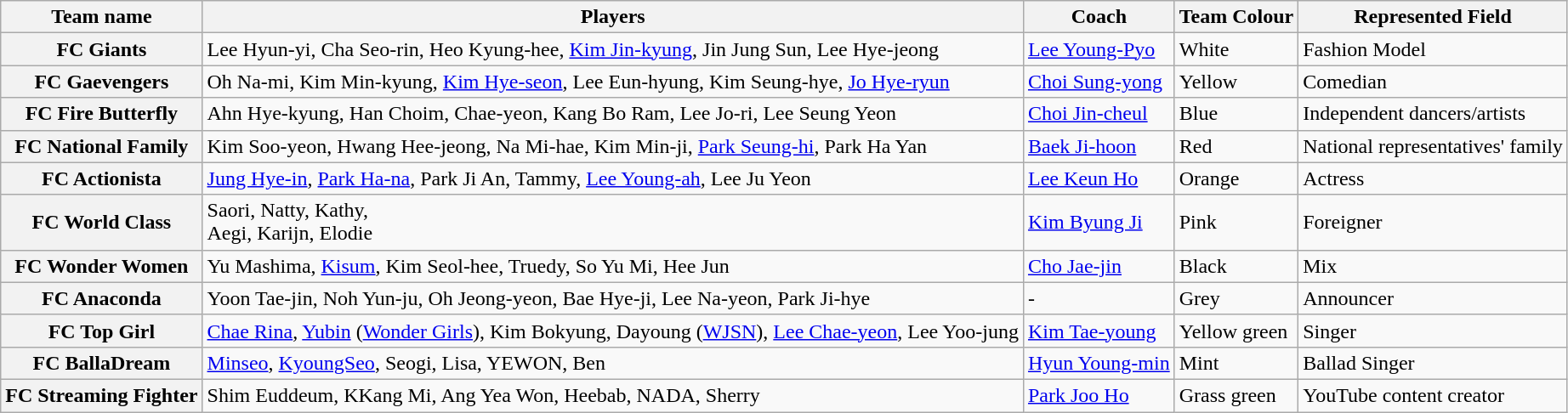<table class="wikitable">
<tr>
<th>Team name</th>
<th>Players</th>
<th>Coach</th>
<th>Team Colour</th>
<th>Represented Field</th>
</tr>
<tr>
<th>FC Giants</th>
<td>Lee Hyun-yi, Cha Seo-rin, Heo Kyung-hee, <a href='#'>Kim Jin-kyung</a>, Jin Jung Sun, Lee Hye-jeong</td>
<td><a href='#'>Lee Young-Pyo</a></td>
<td>White</td>
<td>Fashion Model</td>
</tr>
<tr>
<th>FC Gaevengers</th>
<td>Oh Na-mi, Kim Min-kyung, <a href='#'>Kim Hye-seon</a>, Lee Eun-hyung, Kim Seung-hye, <a href='#'>Jo Hye-ryun</a></td>
<td><a href='#'>Choi Sung-yong</a></td>
<td>Yellow</td>
<td>Comedian</td>
</tr>
<tr>
<th>FC Fire Butterfly</th>
<td>Ahn Hye-kyung, Han Choim, Chae-yeon, Kang Bo Ram, Lee Jo-ri, Lee Seung Yeon</td>
<td><a href='#'>Choi Jin-cheul</a></td>
<td>Blue</td>
<td>Independent dancers/artists</td>
</tr>
<tr>
<th>FC National Family</th>
<td>Kim Soo-yeon, Hwang Hee-jeong, Na Mi-hae, Kim Min-ji, <a href='#'>Park Seung-hi</a>, Park Ha Yan</td>
<td><a href='#'>Baek Ji-hoon</a></td>
<td>Red</td>
<td>National representatives' family</td>
</tr>
<tr>
<th>FC Actionista</th>
<td><a href='#'>Jung Hye-in</a>, <a href='#'>Park Ha-na</a>, Park Ji An, Tammy, <a href='#'>Lee Young-ah</a>, Lee Ju Yeon</td>
<td><a href='#'>Lee Keun Ho</a></td>
<td>Orange</td>
<td>Actress</td>
</tr>
<tr>
<th>FC World Class</th>
<td> Saori,  Natty,  Kathy,<br> Aegi,   Karijn,  Elodie</td>
<td><a href='#'>Kim Byung Ji</a></td>
<td>Pink</td>
<td>Foreigner</td>
</tr>
<tr>
<th>FC Wonder Women</th>
<td>Yu Mashima, <a href='#'>Kisum</a>,  Kim Seol-hee, Truedy, So Yu Mi, Hee Jun</td>
<td><a href='#'>Cho Jae-jin</a></td>
<td>Black</td>
<td>Mix</td>
</tr>
<tr>
<th>FC Anaconda</th>
<td>Yoon Tae-jin, Noh Yun-ju, Oh Jeong-yeon, Bae Hye-ji, Lee Na-yeon, Park Ji-hye</td>
<td>-</td>
<td>Grey</td>
<td>Announcer</td>
</tr>
<tr>
<th>FC Top Girl</th>
<td><a href='#'>Chae Rina</a>, <a href='#'>Yubin</a> (<a href='#'>Wonder Girls</a>), Kim Bokyung, Dayoung (<a href='#'>WJSN</a>), <a href='#'>Lee Chae-yeon</a>, Lee Yoo-jung</td>
<td><a href='#'>Kim Tae-young</a></td>
<td>Yellow green</td>
<td>Singer</td>
</tr>
<tr>
<th>FC BallaDream</th>
<td><a href='#'>Minseo</a>, <a href='#'>KyoungSeo</a>, Seogi, Lisa, YEWON, Ben</td>
<td><a href='#'>Hyun Young-min</a></td>
<td>Mint</td>
<td>Ballad Singer</td>
</tr>
<tr>
<th>FC Streaming Fighter</th>
<td>Shim Euddeum, KKang Mi, Ang Yea Won, Heebab, NADA, Sherry</td>
<td><a href='#'>Park Joo Ho</a></td>
<td>Grass green</td>
<td>YouTube content creator</td>
</tr>
</table>
